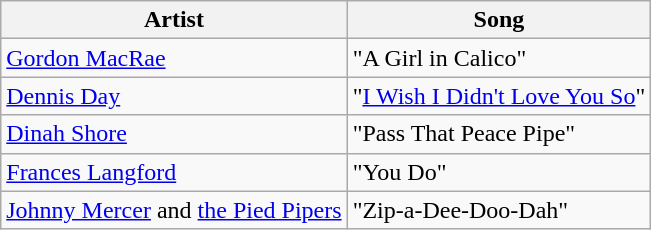<table class="wikitable">
<tr>
<th>Artist</th>
<th>Song</th>
</tr>
<tr>
<td><a href='#'>Gordon MacRae</a></td>
<td>"A Girl in Calico"</td>
</tr>
<tr>
<td><a href='#'>Dennis Day</a></td>
<td>"<a href='#'>I Wish I Didn't Love You So</a>"</td>
</tr>
<tr>
<td><a href='#'>Dinah Shore</a></td>
<td>"Pass That Peace Pipe"</td>
</tr>
<tr>
<td><a href='#'>Frances Langford</a></td>
<td>"You Do"</td>
</tr>
<tr>
<td><a href='#'>Johnny Mercer</a> and <a href='#'>the Pied Pipers</a></td>
<td>"Zip-a-Dee-Doo-Dah"</td>
</tr>
</table>
